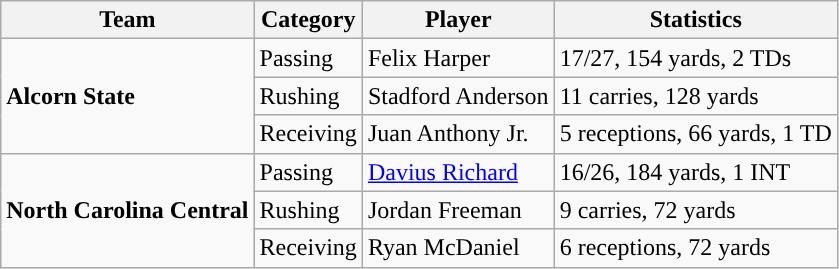<table class="wikitable" style="float: left;">
<tr>
<th>Team</th>
<th>Category</th>
<th>Player</th>
<th>Statistics</th>
</tr>
<tr>
<td rowspan=3><strong>Alcorn State</strong></td>
<td>Passing</td>
<td>Felix Harper</td>
<td>17/27, 154 yards, 2 TDs</td>
</tr>
<tr>
<td>Rushing</td>
<td>Stadford Anderson</td>
<td>11 carries, 128 yards</td>
</tr>
<tr>
<td>Receiving</td>
<td>Juan Anthony Jr.</td>
<td>5 receptions, 66 yards, 1 TD</td>
</tr>
<tr>
<td rowspan=3><strong>North Carolina Central</strong></td>
<td>Passing</td>
<td><a href='#'>Davius Richard</a></td>
<td>16/26, 184 yards, 1 INT</td>
</tr>
<tr>
<td>Rushing</td>
<td>Jordan Freeman</td>
<td>9 carries, 72 yards</td>
</tr>
<tr>
<td>Receiving</td>
<td>Ryan McDaniel</td>
<td>6 receptions, 72 yards</td>
</tr>
</table>
